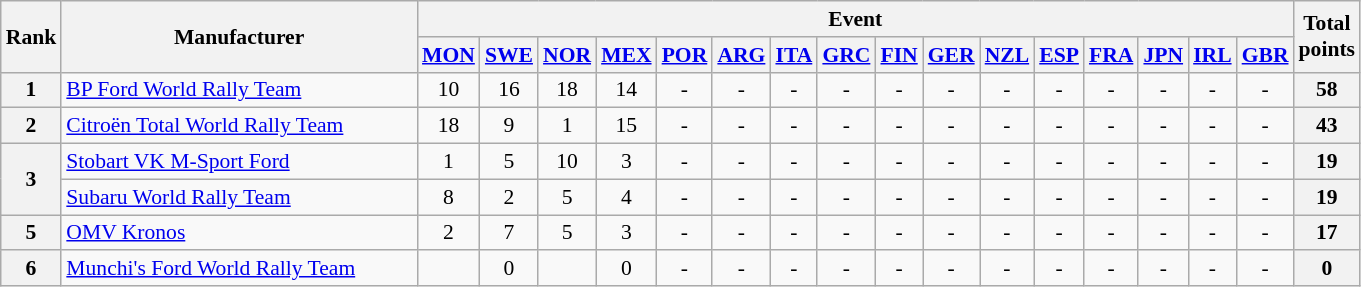<table class="wikitable" style="text-align:center; font-size:90%;">
<tr>
<th rowspan=2>Rank</th>
<th rowspan=2 style="width:16em">Manufacturer</th>
<th colspan=16>Event</th>
<th rowspan=2>Total<br>points</th>
</tr>
<tr valign="top">
<th><a href='#'>MON</a><br></th>
<th><a href='#'>SWE</a><br></th>
<th><a href='#'>NOR</a><br></th>
<th><a href='#'>MEX</a><br></th>
<th><a href='#'>POR</a><br></th>
<th><a href='#'>ARG</a><br></th>
<th><a href='#'>ITA</a><br></th>
<th><a href='#'>GRC</a><br></th>
<th><a href='#'>FIN</a><br></th>
<th><a href='#'>GER</a><br></th>
<th><a href='#'>NZL</a><br></th>
<th><a href='#'>ESP</a><br></th>
<th><a href='#'>FRA</a><br></th>
<th><a href='#'>JPN</a><br></th>
<th><a href='#'>IRL</a><br></th>
<th><a href='#'>GBR</a><br></th>
</tr>
<tr>
<th>1</th>
<td align=left><a href='#'>BP Ford World Rally Team</a></td>
<td>10</td>
<td>16</td>
<td>18</td>
<td>14</td>
<td>-</td>
<td>-</td>
<td>-</td>
<td>-</td>
<td>-</td>
<td>-</td>
<td>-</td>
<td>-</td>
<td>-</td>
<td>-</td>
<td>-</td>
<td>-</td>
<th>58</th>
</tr>
<tr>
<th>2</th>
<td align=left><a href='#'>Citroën Total World Rally Team</a></td>
<td>18</td>
<td>9</td>
<td>1</td>
<td>15</td>
<td>-</td>
<td>-</td>
<td>-</td>
<td>-</td>
<td>-</td>
<td>-</td>
<td>-</td>
<td>-</td>
<td>-</td>
<td>-</td>
<td>-</td>
<td>-</td>
<th>43</th>
</tr>
<tr>
<th rowspan="2">3</th>
<td align=left><a href='#'>Stobart VK M-Sport Ford</a></td>
<td>1</td>
<td>5</td>
<td>10</td>
<td>3</td>
<td>-</td>
<td>-</td>
<td>-</td>
<td>-</td>
<td>-</td>
<td>-</td>
<td>-</td>
<td>-</td>
<td>-</td>
<td>-</td>
<td>-</td>
<td>-</td>
<th>19</th>
</tr>
<tr>
<td align=left><a href='#'>Subaru World Rally Team</a></td>
<td>8</td>
<td>2</td>
<td>5</td>
<td>4</td>
<td>-</td>
<td>-</td>
<td>-</td>
<td>-</td>
<td>-</td>
<td>-</td>
<td>-</td>
<td>-</td>
<td>-</td>
<td>-</td>
<td>-</td>
<td>-</td>
<th>19</th>
</tr>
<tr>
<th>5</th>
<td align=left><a href='#'>OMV Kronos</a></td>
<td>2</td>
<td>7</td>
<td>5</td>
<td>3</td>
<td>-</td>
<td>-</td>
<td>-</td>
<td>-</td>
<td>-</td>
<td>-</td>
<td>-</td>
<td>-</td>
<td>-</td>
<td>-</td>
<td>-</td>
<td>-</td>
<th>17</th>
</tr>
<tr>
<th>6</th>
<td align="left"><a href='#'>Munchi's Ford World Rally Team</a></td>
<td></td>
<td>0</td>
<td></td>
<td>0</td>
<td>-</td>
<td>-</td>
<td>-</td>
<td>-</td>
<td>-</td>
<td>-</td>
<td>-</td>
<td>-</td>
<td>-</td>
<td>-</td>
<td>-</td>
<td>-</td>
<th>0</th>
</tr>
</table>
